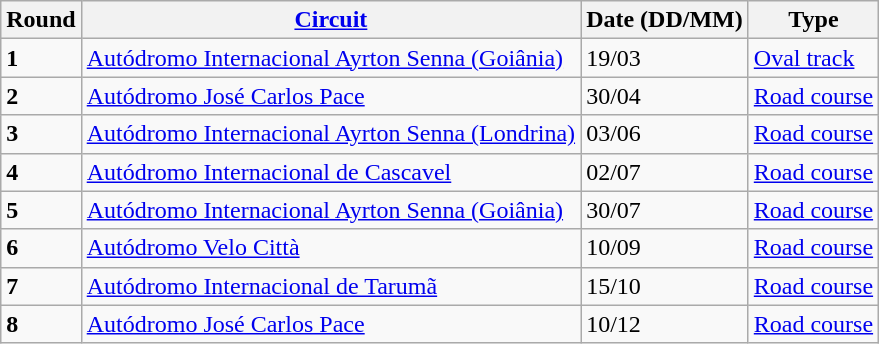<table class="wikitable">
<tr>
<th>Round</th>
<th><a href='#'>Circuit</a></th>
<th>Date (DD/MM)</th>
<th>Type</th>
</tr>
<tr>
<td><strong>1</strong></td>
<td><a href='#'>Autódromo Internacional Ayrton Senna (Goiânia)</a></td>
<td>19/03</td>
<td><a href='#'>Oval track</a></td>
</tr>
<tr>
<td><strong>2</strong></td>
<td><a href='#'>Autódromo José Carlos Pace</a></td>
<td>30/04</td>
<td><a href='#'>Road course</a></td>
</tr>
<tr>
<td><strong>3</strong></td>
<td><a href='#'>Autódromo Internacional Ayrton Senna (Londrina)</a></td>
<td>03/06</td>
<td><a href='#'>Road course</a></td>
</tr>
<tr>
<td><strong>4</strong></td>
<td><a href='#'>Autódromo Internacional de Cascavel</a></td>
<td>02/07</td>
<td><a href='#'>Road course</a></td>
</tr>
<tr>
<td><strong>5</strong></td>
<td><a href='#'>Autódromo Internacional Ayrton Senna (Goiânia)</a></td>
<td>30/07</td>
<td><a href='#'>Road course</a></td>
</tr>
<tr>
<td><strong>6</strong></td>
<td><a href='#'>Autódromo Velo Città</a></td>
<td>10/09</td>
<td><a href='#'>Road course</a></td>
</tr>
<tr>
<td><strong>7</strong></td>
<td><a href='#'>Autódromo Internacional de Tarumã</a></td>
<td>15/10</td>
<td><a href='#'>Road course</a></td>
</tr>
<tr>
<td><strong>8</strong></td>
<td><a href='#'>Autódromo José Carlos Pace</a></td>
<td>10/12</td>
<td><a href='#'>Road course</a></td>
</tr>
</table>
